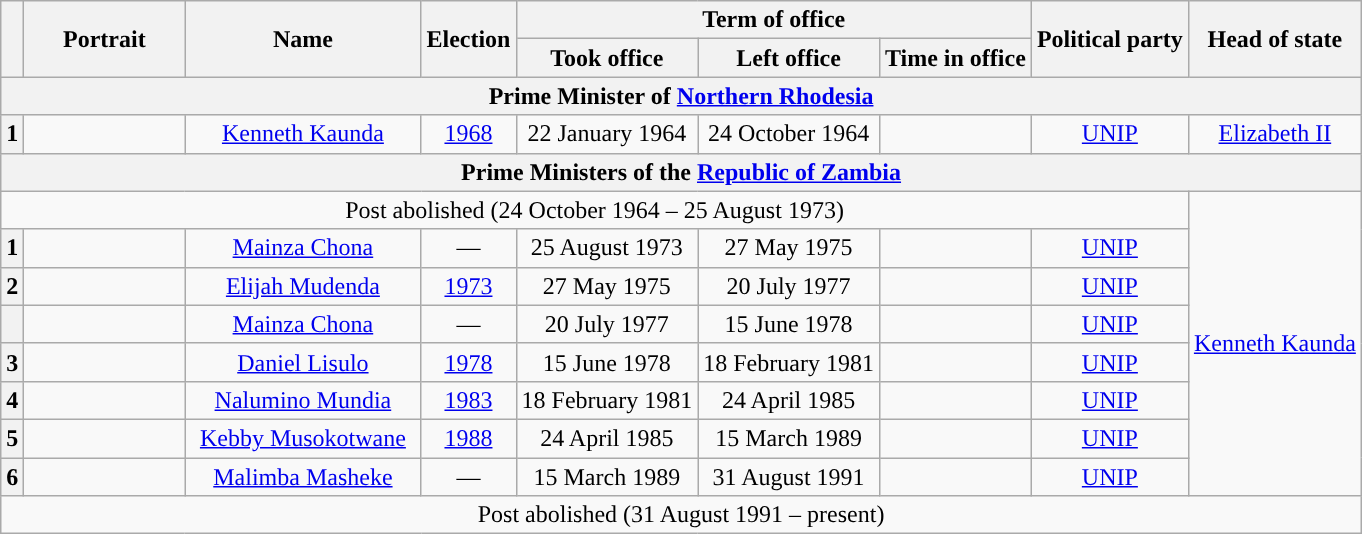<table class="wikitable" style="text-align:center">
<tr>
<th rowspan="2"></th>
<th rowspan="2" style="width:100px;">Portrait</th>
<th rowspan="2" width="150">Name<br></th>
<th rowspan="2">Election</th>
<th colspan="3">Term of office</th>
<th rowspan="2">Political party</th>
<th rowspan="2">Head of state</th>
</tr>
<tr>
<th>Took office</th>
<th>Left office</th>
<th>Time in office</th>
</tr>
<tr>
<th colspan="9">Prime Minister of <a href='#'>Northern Rhodesia</a></th>
</tr>
<tr>
<th style="background:">1</th>
<td></td>
<td><a href='#'>Kenneth Kaunda</a><br></td>
<td><a href='#'>1968</a></td>
<td>22 January 1964</td>
<td>24 October 1964</td>
<td></td>
<td><a href='#'>UNIP</a></td>
<td><a href='#'>Elizabeth II</a></td>
</tr>
<tr>
<th colspan="9">Prime Ministers of the <a href='#'>Republic of Zambia</a></th>
</tr>
<tr>
<td colspan="8">Post abolished (24 October 1964 – 25 August 1973)</td>
<td rowspan="8"><a href='#'>Kenneth Kaunda</a></td>
</tr>
<tr>
<th style="background:">1</th>
<td></td>
<td><a href='#'>Mainza Chona</a><br></td>
<td>—</td>
<td>25 August 1973</td>
<td>27 May 1975</td>
<td></td>
<td><a href='#'>UNIP</a></td>
</tr>
<tr>
<th style="background:">2</th>
<td></td>
<td><a href='#'>Elijah Mudenda</a><br></td>
<td><a href='#'>1973</a></td>
<td>27 May 1975</td>
<td>20 July 1977</td>
<td></td>
<td><a href='#'>UNIP</a></td>
</tr>
<tr>
<th style="background:"></th>
<td></td>
<td><a href='#'>Mainza Chona</a><br></td>
<td>—</td>
<td>20 July 1977</td>
<td>15 June 1978</td>
<td></td>
<td><a href='#'>UNIP</a></td>
</tr>
<tr>
<th style="background:">3</th>
<td></td>
<td><a href='#'>Daniel Lisulo</a><br></td>
<td><a href='#'>1978</a></td>
<td>15 June 1978</td>
<td>18 February 1981</td>
<td></td>
<td><a href='#'>UNIP</a></td>
</tr>
<tr>
<th style="background:">4</th>
<td></td>
<td><a href='#'>Nalumino Mundia</a><br></td>
<td><a href='#'>1983</a></td>
<td>18 February 1981</td>
<td>24 April 1985</td>
<td></td>
<td><a href='#'>UNIP</a></td>
</tr>
<tr>
<th style="background:">5</th>
<td></td>
<td><a href='#'>Kebby Musokotwane</a><br></td>
<td><a href='#'>1988</a></td>
<td>24 April 1985</td>
<td>15 March 1989</td>
<td></td>
<td><a href='#'>UNIP</a></td>
</tr>
<tr>
<th style="background:">6</th>
<td></td>
<td><a href='#'>Malimba Masheke</a><br></td>
<td>—</td>
<td>15 March 1989</td>
<td>31 August 1991</td>
<td></td>
<td><a href='#'>UNIP</a></td>
</tr>
<tr>
<td colspan="9">Post abolished (31 August 1991 – present)</td>
</tr>
</table>
